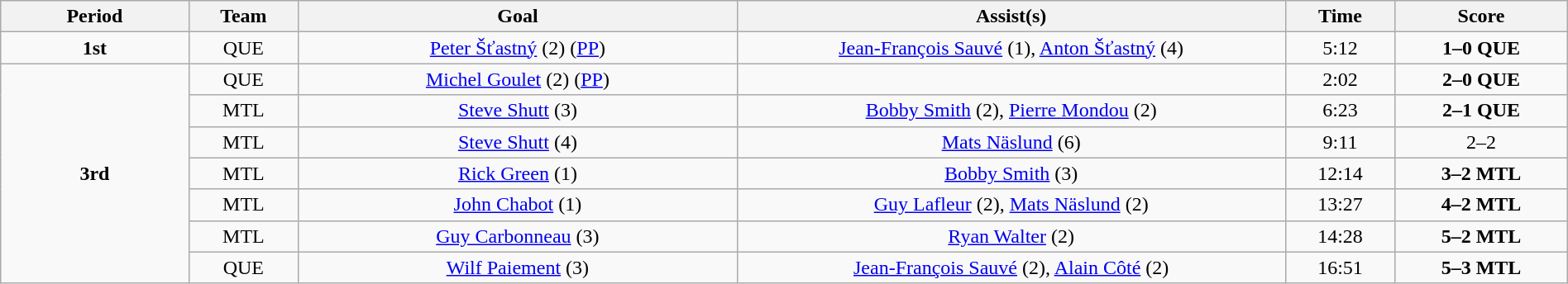<table class="wikitable" style="width:100%;text-align: center;">
<tr>
<th style="width:12%;">Period</th>
<th style="width:7%;">Team</th>
<th style="width:28%;">Goal</th>
<th style="width:35%;">Assist(s)</th>
<th style="width:7%;">Time</th>
<th style="width:11%;">Score</th>
</tr>
<tr>
<td><strong>1st</strong></td>
<td>QUE</td>
<td><a href='#'>Peter Šťastný</a> (2) (<a href='#'>PP</a>)</td>
<td><a href='#'>Jean-François Sauvé</a> (1), <a href='#'>Anton Šťastný</a> (4)</td>
<td>5:12</td>
<td><strong>1–0 QUE</strong></td>
</tr>
<tr>
<td rowspan="7"><strong>3rd</strong></td>
<td>QUE</td>
<td><a href='#'>Michel Goulet</a> (2) (<a href='#'>PP</a>)</td>
<td> </td>
<td>2:02</td>
<td><strong>2–0 QUE</strong></td>
</tr>
<tr>
<td>MTL</td>
<td><a href='#'>Steve Shutt</a> (3)</td>
<td><a href='#'>Bobby Smith</a> (2), <a href='#'>Pierre Mondou</a> (2)</td>
<td>6:23</td>
<td><strong>2–1 QUE</strong></td>
</tr>
<tr>
<td>MTL</td>
<td><a href='#'>Steve Shutt</a> (4)</td>
<td><a href='#'>Mats Näslund</a> (6)</td>
<td>9:11</td>
<td>2–2</td>
</tr>
<tr>
<td>MTL</td>
<td><a href='#'>Rick Green</a> (1)</td>
<td><a href='#'>Bobby Smith</a> (3)</td>
<td>12:14</td>
<td><strong>3–2 MTL</strong></td>
</tr>
<tr>
<td>MTL</td>
<td><a href='#'>John Chabot</a> (1)</td>
<td><a href='#'>Guy Lafleur</a> (2), <a href='#'>Mats Näslund</a> (2)</td>
<td>13:27</td>
<td><strong>4–2 MTL</strong></td>
</tr>
<tr>
<td>MTL</td>
<td><a href='#'>Guy Carbonneau</a> (3)</td>
<td><a href='#'>Ryan Walter</a> (2)</td>
<td>14:28</td>
<td><strong>5–2 MTL</strong></td>
</tr>
<tr>
<td>QUE</td>
<td><a href='#'>Wilf Paiement</a> (3)</td>
<td><a href='#'>Jean-François Sauvé</a> (2), <a href='#'>Alain Côté</a> (2)</td>
<td>16:51</td>
<td><strong>5–3 MTL</strong></td>
</tr>
</table>
